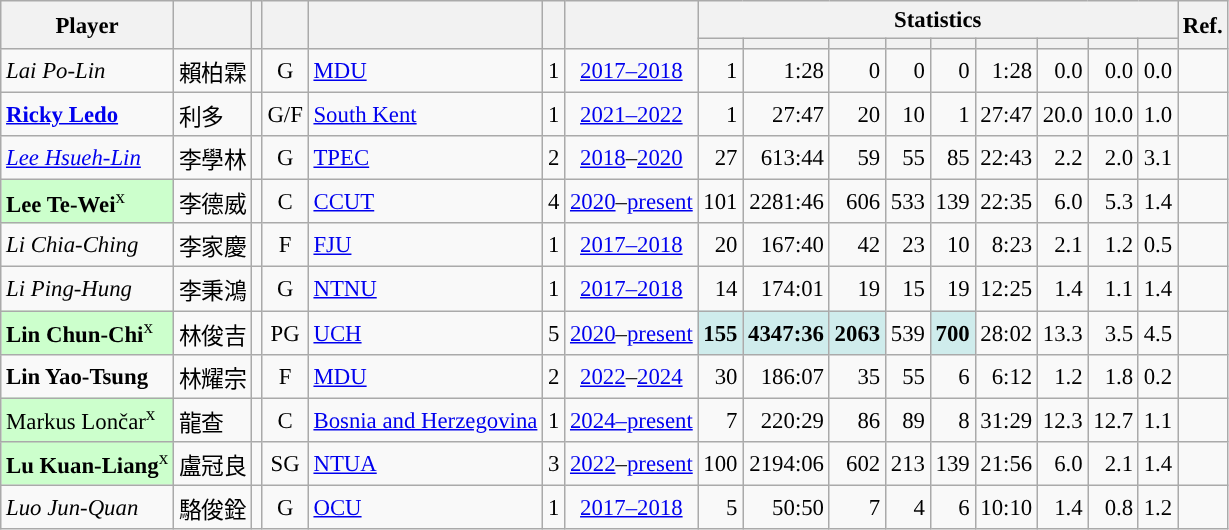<table class="wikitable sortable" style="font-size:95%; text-align:right;">
<tr>
<th rowspan="2">Player</th>
<th rowspan="2"></th>
<th rowspan="2"></th>
<th rowspan="2"></th>
<th rowspan="2"></th>
<th rowspan="2"></th>
<th rowspan="2"></th>
<th colspan="9">Statistics</th>
<th rowspan="2">Ref.</th>
</tr>
<tr>
<th></th>
<th></th>
<th></th>
<th></th>
<th></th>
<th></th>
<th></th>
<th></th>
<th></th>
</tr>
<tr>
<td align="left"><em>Lai Po-Lin</em></td>
<td align="left">賴柏霖</td>
<td align="center"></td>
<td align="center">G</td>
<td align="left"><a href='#'>MDU</a></td>
<td align="center">1</td>
<td align="center"><a href='#'>2017–2018</a></td>
<td>1</td>
<td>1:28</td>
<td>0</td>
<td>0</td>
<td>0</td>
<td>1:28</td>
<td>0.0</td>
<td>0.0</td>
<td>0.0</td>
<td align="center"></td>
</tr>
<tr>
<td align="left"><strong><a href='#'>Ricky Ledo</a></strong></td>
<td align="left">利多</td>
<td align="center"></td>
<td align="center">G/F</td>
<td align="left"><a href='#'>South Kent</a></td>
<td align="center">1</td>
<td align="center"><a href='#'>2021–2022</a></td>
<td>1</td>
<td>27:47</td>
<td>20</td>
<td>10</td>
<td>1</td>
<td>27:47</td>
<td>20.0</td>
<td>10.0</td>
<td>1.0</td>
<td align="center"></td>
</tr>
<tr>
<td align="left"><em><a href='#'>Lee Hsueh-Lin</a></em></td>
<td align="left">李學林</td>
<td align="center"></td>
<td align="center">G</td>
<td align="left"><a href='#'>TPEC</a></td>
<td align="center">2</td>
<td align="center"><a href='#'>2018</a>–<a href='#'>2020</a></td>
<td>27</td>
<td>613:44</td>
<td>59</td>
<td>55</td>
<td>85</td>
<td>22:43</td>
<td>2.2</td>
<td>2.0</td>
<td>3.1</td>
<td align="center"></td>
</tr>
<tr>
<td align="left" bgcolor="#CCFFCC"><strong>Lee Te-Wei</strong><sup>x</sup></td>
<td align="left">李德威</td>
<td align="center"></td>
<td align="center">C</td>
<td align="left"><a href='#'>CCUT</a></td>
<td align="center">4</td>
<td align="center"><a href='#'>2020</a>–<a href='#'>present</a></td>
<td>101</td>
<td>2281:46</td>
<td>606</td>
<td>533</td>
<td>139</td>
<td>22:35</td>
<td>6.0</td>
<td>5.3</td>
<td>1.4</td>
<td align="center"></td>
</tr>
<tr>
<td align="left"><em>Li Chia-Ching</em></td>
<td align="left">李家慶</td>
<td align="center"></td>
<td align="center">F</td>
<td align="left"><a href='#'>FJU</a></td>
<td align="center">1</td>
<td align="center"><a href='#'>2017–2018</a></td>
<td>20</td>
<td>167:40</td>
<td>42</td>
<td>23</td>
<td>10</td>
<td>8:23</td>
<td>2.1</td>
<td>1.2</td>
<td>0.5</td>
<td align="center"></td>
</tr>
<tr>
<td align="left"><em>Li Ping-Hung</em></td>
<td align="left">李秉鴻</td>
<td align="center"></td>
<td align="center">G</td>
<td align="left"><a href='#'>NTNU</a></td>
<td align="center">1</td>
<td align="center"><a href='#'>2017–2018</a></td>
<td>14</td>
<td>174:01</td>
<td>19</td>
<td>15</td>
<td>19</td>
<td>12:25</td>
<td>1.4</td>
<td>1.1</td>
<td>1.4</td>
<td align="center"></td>
</tr>
<tr>
<td align="left" bgcolor="#CCFFCC"><strong>Lin Chun-Chi</strong><sup>x</sup></td>
<td align="left">林俊吉</td>
<td align="center"></td>
<td align="center">PG</td>
<td align="left"><a href='#'>UCH</a></td>
<td align="center">5</td>
<td align="center"><a href='#'>2020</a>–<a href='#'>present</a></td>
<td bgcolor="#CFECEC"><strong>155</strong></td>
<td bgcolor="#CFECEC"><strong>4347:36</strong></td>
<td bgcolor="#CFECEC"><strong>2063</strong></td>
<td>539</td>
<td bgcolor="#CFECEC"><strong>700</strong></td>
<td>28:02</td>
<td>13.3</td>
<td>3.5</td>
<td>4.5</td>
<td align="center"></td>
</tr>
<tr>
<td align="left"><strong>Lin Yao-Tsung</strong></td>
<td align="left">林耀宗</td>
<td align="center"></td>
<td align="center">F</td>
<td align="left"><a href='#'>MDU</a></td>
<td align="center">2</td>
<td align="center"><a href='#'>2022</a>–<a href='#'>2024</a></td>
<td>30</td>
<td>186:07</td>
<td>35</td>
<td>55</td>
<td>6</td>
<td>6:12</td>
<td>1.2</td>
<td>1.8</td>
<td>0.2</td>
<td align="center"></td>
</tr>
<tr>
<td align="left" bgcolor="#CCFFCC">Markus Lončar<sup>x</sup></td>
<td align="left">龍查</td>
<td align="center"></td>
<td align="center">C</td>
<td align="left"><a href='#'>Bosnia and Herzegovina</a></td>
<td align="center">1</td>
<td align="center"><a href='#'>2024–present</a></td>
<td>7</td>
<td>220:29</td>
<td>86</td>
<td>89</td>
<td>8</td>
<td>31:29</td>
<td>12.3</td>
<td>12.7</td>
<td>1.1</td>
<td align="center"></td>
</tr>
<tr>
<td align="left" bgcolor="#CCFFCC"><strong>Lu Kuan-Liang</strong><sup>x</sup></td>
<td align="left">盧冠良</td>
<td align="center"></td>
<td align="center">SG</td>
<td align="left"><a href='#'>NTUA</a></td>
<td align="center">3</td>
<td align="center"><a href='#'>2022</a>–<a href='#'>present</a></td>
<td>100</td>
<td>2194:06</td>
<td>602</td>
<td>213</td>
<td>139</td>
<td>21:56</td>
<td>6.0</td>
<td>2.1</td>
<td>1.4</td>
<td align="center"></td>
</tr>
<tr>
<td align="left"><em>Luo Jun-Quan</em></td>
<td align="left">駱俊銓</td>
<td align="center"></td>
<td align="center">G</td>
<td align="left"><a href='#'>OCU</a></td>
<td align="center">1</td>
<td align="center"><a href='#'>2017–2018</a></td>
<td>5</td>
<td>50:50</td>
<td>7</td>
<td>4</td>
<td>6</td>
<td>10:10</td>
<td>1.4</td>
<td>0.8</td>
<td>1.2</td>
<td align="center"></td>
</tr>
</table>
